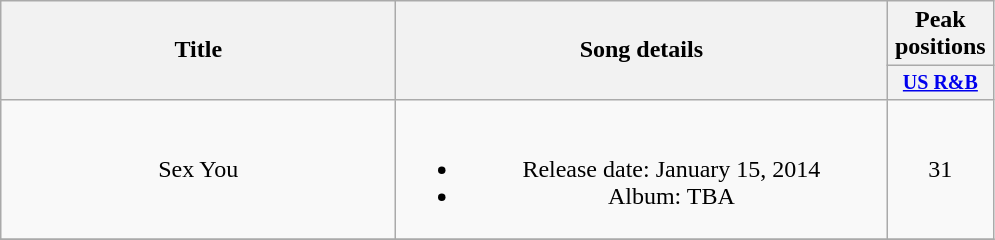<table class="wikitable plainrowheaders" style="text-align:center;">
<tr>
<th rowspan="2" style="width:16em;">Title</th>
<th rowspan="2" style="width:20em;">Song details</th>
<th colspan="1">Peak positions</th>
</tr>
<tr style="font-size:smaller;">
<th width="65"><a href='#'>US R&B</a></th>
</tr>
<tr>
<td>Sex You</td>
<td><br><ul><li>Release date: January 15, 2014</li><li>Album: TBA</li></ul></td>
<td>31</td>
</tr>
<tr>
</tr>
</table>
